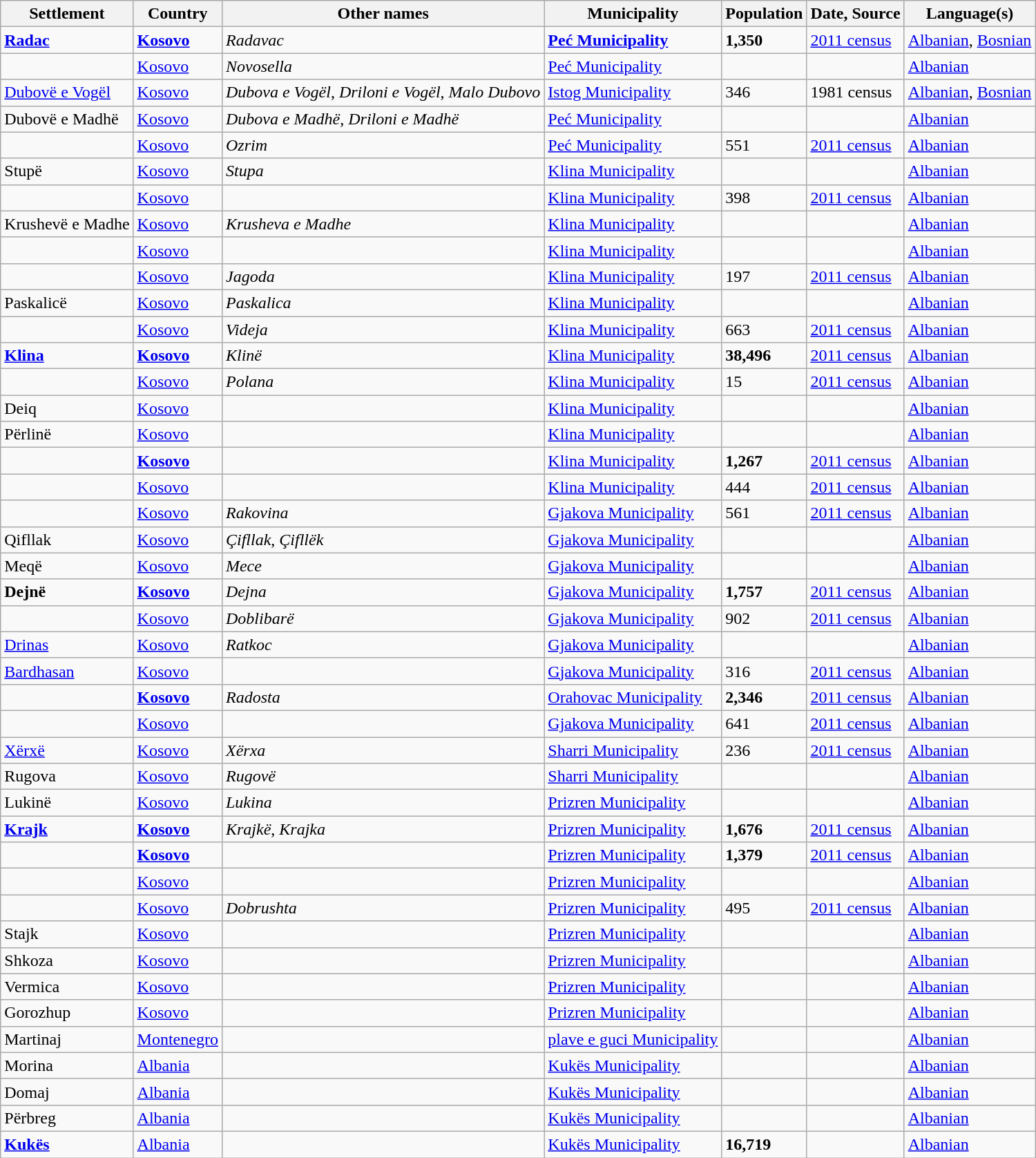<table class="sortable wikitable">
<tr>
<th>Settlement</th>
<th>Country</th>
<th class="unsortable">Other names</th>
<th>Municipality</th>
<th>Population</th>
<th class="unsortable">Date, Source</th>
<th>Language(s)</th>
</tr>
<tr>
<td><strong><a href='#'>Radac</a></strong></td>
<td> <strong><a href='#'>Kosovo</a></strong></td>
<td><em>Radavac</em></td>
<td><strong><a href='#'>Peć Municipality</a></strong></td>
<td><strong>1,350</strong></td>
<td><a href='#'>2011 census</a></td>
<td><a href='#'>Albanian</a>, <a href='#'>Bosnian</a></td>
</tr>
<tr>
<td></td>
<td> <a href='#'>Kosovo</a></td>
<td><em>Novosella</em></td>
<td><a href='#'>Peć Municipality</a></td>
<td></td>
<td></td>
<td><a href='#'>Albanian</a></td>
</tr>
<tr>
<td><a href='#'>Dubovë e Vogël</a></td>
<td> <a href='#'>Kosovo</a></td>
<td><em>Dubova e Vogël</em>, <em>Driloni e Vogël</em>, <em>Malo Dubovo</em></td>
<td><a href='#'>Istog Municipality</a></td>
<td>346</td>
<td>1981 census</td>
<td><a href='#'>Albanian</a>, <a href='#'>Bosnian</a></td>
</tr>
<tr>
<td>Dubovë e Madhë</td>
<td> <a href='#'>Kosovo</a></td>
<td><em>Dubova e Madhë</em>, <em>Driloni e Madhë</em></td>
<td><a href='#'>Peć Municipality</a></td>
<td></td>
<td></td>
<td><a href='#'>Albanian</a></td>
</tr>
<tr>
<td></td>
<td> <a href='#'>Kosovo</a></td>
<td><em>Ozrim</em></td>
<td><a href='#'>Peć Municipality</a></td>
<td>551</td>
<td><a href='#'>2011 census</a></td>
<td><a href='#'>Albanian</a></td>
</tr>
<tr>
<td>Stupë</td>
<td> <a href='#'>Kosovo</a></td>
<td><em>Stupa</em></td>
<td><a href='#'>Klina Municipality</a></td>
<td></td>
<td></td>
<td><a href='#'>Albanian</a></td>
</tr>
<tr>
<td></td>
<td> <a href='#'>Kosovo</a></td>
<td></td>
<td><a href='#'>Klina Municipality</a></td>
<td>398</td>
<td><a href='#'>2011 census</a></td>
<td><a href='#'>Albanian</a></td>
</tr>
<tr>
<td>Krushevë e Madhe</td>
<td> <a href='#'>Kosovo</a></td>
<td><em>Krusheva e Madhe</em></td>
<td><a href='#'>Klina Municipality</a></td>
<td></td>
<td></td>
<td><a href='#'>Albanian</a></td>
</tr>
<tr>
<td></td>
<td> <a href='#'>Kosovo</a></td>
<td></td>
<td><a href='#'>Klina Municipality</a></td>
<td></td>
<td></td>
<td><a href='#'>Albanian</a></td>
</tr>
<tr>
<td></td>
<td> <a href='#'>Kosovo</a></td>
<td><em>Jagoda</em></td>
<td><a href='#'>Klina Municipality</a></td>
<td>197</td>
<td><a href='#'>2011 census</a></td>
<td><a href='#'>Albanian</a></td>
</tr>
<tr>
<td>Paskalicë</td>
<td> <a href='#'>Kosovo</a></td>
<td><em>Paskalica</em></td>
<td><a href='#'>Klina Municipality</a></td>
<td></td>
<td></td>
<td><a href='#'>Albanian</a></td>
</tr>
<tr>
<td></td>
<td> <a href='#'>Kosovo</a></td>
<td><em>Videja</em></td>
<td><a href='#'>Klina Municipality</a></td>
<td>663</td>
<td><a href='#'>2011 census</a></td>
<td><a href='#'>Albanian</a></td>
</tr>
<tr>
<td><strong><a href='#'>Klina</a></strong></td>
<td> <strong><a href='#'>Kosovo</a></strong></td>
<td><em>Klinë</em></td>
<td><a href='#'>Klina Municipality</a></td>
<td><strong>38,496</strong></td>
<td><a href='#'>2011 census</a></td>
<td><a href='#'>Albanian</a></td>
</tr>
<tr>
<td></td>
<td> <a href='#'>Kosovo</a></td>
<td><em>Polana</em></td>
<td><a href='#'>Klina Municipality</a></td>
<td>15</td>
<td><a href='#'>2011 census</a></td>
<td><a href='#'>Albanian</a></td>
</tr>
<tr>
<td>Deiq</td>
<td> <a href='#'>Kosovo</a></td>
<td></td>
<td><a href='#'>Klina Municipality</a></td>
<td></td>
<td></td>
<td><a href='#'>Albanian</a></td>
</tr>
<tr>
<td>Përlinë</td>
<td> <a href='#'>Kosovo</a></td>
<td></td>
<td><a href='#'>Klina Municipality</a></td>
<td></td>
<td></td>
<td><a href='#'>Albanian</a></td>
</tr>
<tr>
<td><strong></strong></td>
<td> <strong><a href='#'>Kosovo</a></strong></td>
<td></td>
<td><a href='#'>Klina Municipality</a></td>
<td><strong>1,267</strong></td>
<td><a href='#'>2011 census</a></td>
<td><a href='#'>Albanian</a></td>
</tr>
<tr>
<td></td>
<td> <a href='#'>Kosovo</a></td>
<td></td>
<td><a href='#'>Klina Municipality</a></td>
<td>444</td>
<td><a href='#'>2011 census</a></td>
<td><a href='#'>Albanian</a></td>
</tr>
<tr>
<td></td>
<td> <a href='#'>Kosovo</a></td>
<td><em>Rakovina</em></td>
<td><a href='#'>Gjakova Municipality</a></td>
<td>561</td>
<td><a href='#'>2011 census</a></td>
<td><a href='#'>Albanian</a></td>
</tr>
<tr>
<td>Qifllak</td>
<td> <a href='#'>Kosovo</a></td>
<td><em>Çifllak</em>, <em>Çifllëk</em></td>
<td><a href='#'>Gjakova Municipality</a></td>
<td></td>
<td></td>
<td><a href='#'>Albanian</a></td>
</tr>
<tr>
<td>Meqë</td>
<td> <a href='#'>Kosovo</a></td>
<td><em>Mece</em></td>
<td><a href='#'>Gjakova Municipality</a></td>
<td></td>
<td></td>
<td><a href='#'>Albanian</a></td>
</tr>
<tr>
<td><strong>Dejnë</strong></td>
<td> <strong><a href='#'>Kosovo</a></strong></td>
<td><em>Dejna</em></td>
<td><a href='#'>Gjakova Municipality</a></td>
<td><strong>1,757</strong></td>
<td><a href='#'>2011 census</a></td>
<td><a href='#'>Albanian</a></td>
</tr>
<tr>
<td></td>
<td> <a href='#'>Kosovo</a></td>
<td><em>Doblibarë</em></td>
<td><a href='#'>Gjakova Municipality</a></td>
<td>902</td>
<td><a href='#'>2011 census</a></td>
<td><a href='#'>Albanian</a></td>
</tr>
<tr>
<td><a href='#'>Drinas</a></td>
<td> <a href='#'>Kosovo</a></td>
<td><em>Ratkoc</em></td>
<td><a href='#'>Gjakova Municipality</a></td>
<td></td>
<td></td>
<td><a href='#'>Albanian</a></td>
</tr>
<tr>
<td><a href='#'>Bardhasan</a></td>
<td> <a href='#'>Kosovo</a></td>
<td></td>
<td><a href='#'>Gjakova Municipality</a></td>
<td>316</td>
<td><a href='#'>2011 census</a></td>
<td><a href='#'>Albanian</a></td>
</tr>
<tr>
<td><strong></strong></td>
<td> <strong><a href='#'>Kosovo</a></strong></td>
<td><em>Radosta</em></td>
<td><a href='#'>Orahovac Municipality</a></td>
<td><strong>2,346</strong></td>
<td><a href='#'>2011 census</a></td>
<td><a href='#'>Albanian</a></td>
</tr>
<tr>
<td></td>
<td> <a href='#'>Kosovo</a></td>
<td></td>
<td><a href='#'>Gjakova Municipality</a></td>
<td>641</td>
<td><a href='#'>2011 census</a></td>
<td><a href='#'>Albanian</a></td>
</tr>
<tr>
<td><a href='#'>Xërxë</a></td>
<td> <a href='#'>Kosovo</a></td>
<td><em>Xërxa</em></td>
<td><a href='#'>Sharri Municipality</a></td>
<td>236</td>
<td><a href='#'>2011 census</a></td>
<td><a href='#'>Albanian</a></td>
</tr>
<tr>
<td>Rugova</td>
<td> <a href='#'>Kosovo</a></td>
<td><em>Rugovë</em></td>
<td><a href='#'>Sharri Municipality</a></td>
<td></td>
<td></td>
<td><a href='#'>Albanian</a></td>
</tr>
<tr>
<td>Lukinë</td>
<td> <a href='#'>Kosovo</a></td>
<td><em>Lukina</em></td>
<td><a href='#'>Prizren Municipality</a></td>
<td></td>
<td></td>
<td><a href='#'>Albanian</a></td>
</tr>
<tr>
<td><strong><a href='#'>Krajk</a></strong></td>
<td> <strong><a href='#'>Kosovo</a></strong></td>
<td><em>Krajkë</em>, <em>Krajka</em></td>
<td><a href='#'>Prizren Municipality</a></td>
<td><strong>1,676</strong></td>
<td><a href='#'>2011 census</a></td>
<td><a href='#'>Albanian</a></td>
</tr>
<tr>
<td><strong></strong></td>
<td> <strong><a href='#'>Kosovo</a></strong></td>
<td></td>
<td><a href='#'>Prizren Municipality</a></td>
<td><strong>1,379</strong></td>
<td><a href='#'>2011 census</a></td>
<td><a href='#'>Albanian</a></td>
</tr>
<tr>
<td></td>
<td> <a href='#'>Kosovo</a></td>
<td></td>
<td><a href='#'>Prizren Municipality</a></td>
<td></td>
<td></td>
<td><a href='#'>Albanian</a></td>
</tr>
<tr>
<td></td>
<td> <a href='#'>Kosovo</a></td>
<td><em>Dobrushta</em></td>
<td><a href='#'>Prizren Municipality</a></td>
<td>495</td>
<td><a href='#'>2011 census</a></td>
<td><a href='#'>Albanian</a></td>
</tr>
<tr>
<td>Stajk</td>
<td> <a href='#'>Kosovo</a></td>
<td></td>
<td><a href='#'>Prizren Municipality</a></td>
<td></td>
<td></td>
<td><a href='#'>Albanian</a></td>
</tr>
<tr>
<td>Shkoza</td>
<td> <a href='#'>Kosovo</a></td>
<td></td>
<td><a href='#'>Prizren Municipality</a></td>
<td></td>
<td></td>
<td><a href='#'>Albanian</a></td>
</tr>
<tr>
<td>Vermica</td>
<td> <a href='#'>Kosovo</a></td>
<td></td>
<td><a href='#'>Prizren Municipality</a></td>
<td></td>
<td></td>
<td><a href='#'>Albanian</a></td>
</tr>
<tr>
<td>Gorozhup</td>
<td> <a href='#'>Kosovo</a></td>
<td></td>
<td><a href='#'>Prizren Municipality</a></td>
<td></td>
<td></td>
<td><a href='#'>Albanian</a></td>
</tr>
<tr>
<td>Martinaj</td>
<td> <a href='#'>Montenegro</a></td>
<td></td>
<td><a href='#'>plave e guci Municipality</a></td>
<td></td>
<td></td>
<td><a href='#'>Albanian</a></td>
</tr>
<tr>
<td>Morina</td>
<td> <a href='#'>Albania</a></td>
<td></td>
<td><a href='#'>Kukës Municipality</a></td>
<td></td>
<td></td>
<td><a href='#'>Albanian</a></td>
</tr>
<tr>
<td>Domaj</td>
<td> <a href='#'>Albania</a></td>
<td></td>
<td><a href='#'>Kukës Municipality</a></td>
<td></td>
<td></td>
<td><a href='#'>Albanian</a></td>
</tr>
<tr>
<td>Përbreg</td>
<td> <a href='#'>Albania</a></td>
<td></td>
<td><a href='#'>Kukës Municipality</a></td>
<td></td>
<td></td>
<td><a href='#'>Albanian</a></td>
</tr>
<tr>
<td><strong><a href='#'>Kukës</a></strong></td>
<td> <a href='#'>Albania</a></td>
<td></td>
<td><a href='#'>Kukës Municipality</a></td>
<td><strong>16,719</strong></td>
<td></td>
<td><a href='#'>Albanian</a></td>
</tr>
</table>
